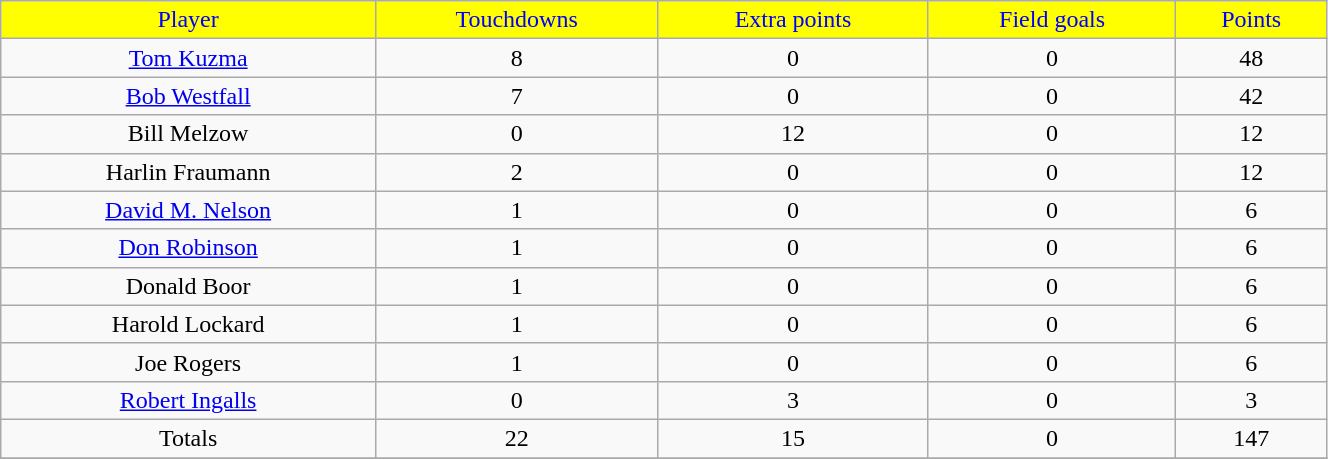<table class="wikitable" width="70%">
<tr align="center"  style="background:yellow;color:blue;">
<td>Player</td>
<td>Touchdowns</td>
<td>Extra points</td>
<td>Field goals</td>
<td>Points</td>
</tr>
<tr align="center" bgcolor="">
<td><a href='#'>Tom Kuzma</a></td>
<td>8</td>
<td>0</td>
<td>0</td>
<td>48</td>
</tr>
<tr align="center" bgcolor="">
<td><a href='#'>Bob Westfall</a></td>
<td>7</td>
<td>0</td>
<td>0</td>
<td>42</td>
</tr>
<tr align="center" bgcolor="">
<td>Bill Melzow</td>
<td>0</td>
<td>12</td>
<td>0</td>
<td>12</td>
</tr>
<tr align="center" bgcolor="">
<td>Harlin Fraumann</td>
<td>2</td>
<td>0</td>
<td>0</td>
<td>12</td>
</tr>
<tr align="center" bgcolor="">
<td><a href='#'>David M. Nelson</a></td>
<td>1</td>
<td>0</td>
<td>0</td>
<td>6</td>
</tr>
<tr align="center" bgcolor="">
<td><a href='#'>Don Robinson</a></td>
<td>1</td>
<td>0</td>
<td>0</td>
<td>6</td>
</tr>
<tr align="center" bgcolor="">
<td>Donald Boor</td>
<td>1</td>
<td>0</td>
<td>0</td>
<td>6</td>
</tr>
<tr align="center" bgcolor="">
<td>Harold Lockard</td>
<td>1</td>
<td>0</td>
<td>0</td>
<td>6</td>
</tr>
<tr align="center" bgcolor="">
<td>Joe Rogers</td>
<td>1</td>
<td>0</td>
<td>0</td>
<td>6</td>
</tr>
<tr align="center" bgcolor="">
<td><a href='#'>Robert Ingalls</a></td>
<td>0</td>
<td>3</td>
<td>0</td>
<td>3</td>
</tr>
<tr align="center" bgcolor="">
<td>Totals</td>
<td>22</td>
<td>15</td>
<td>0</td>
<td>147</td>
</tr>
<tr align="center" bgcolor="">
</tr>
</table>
